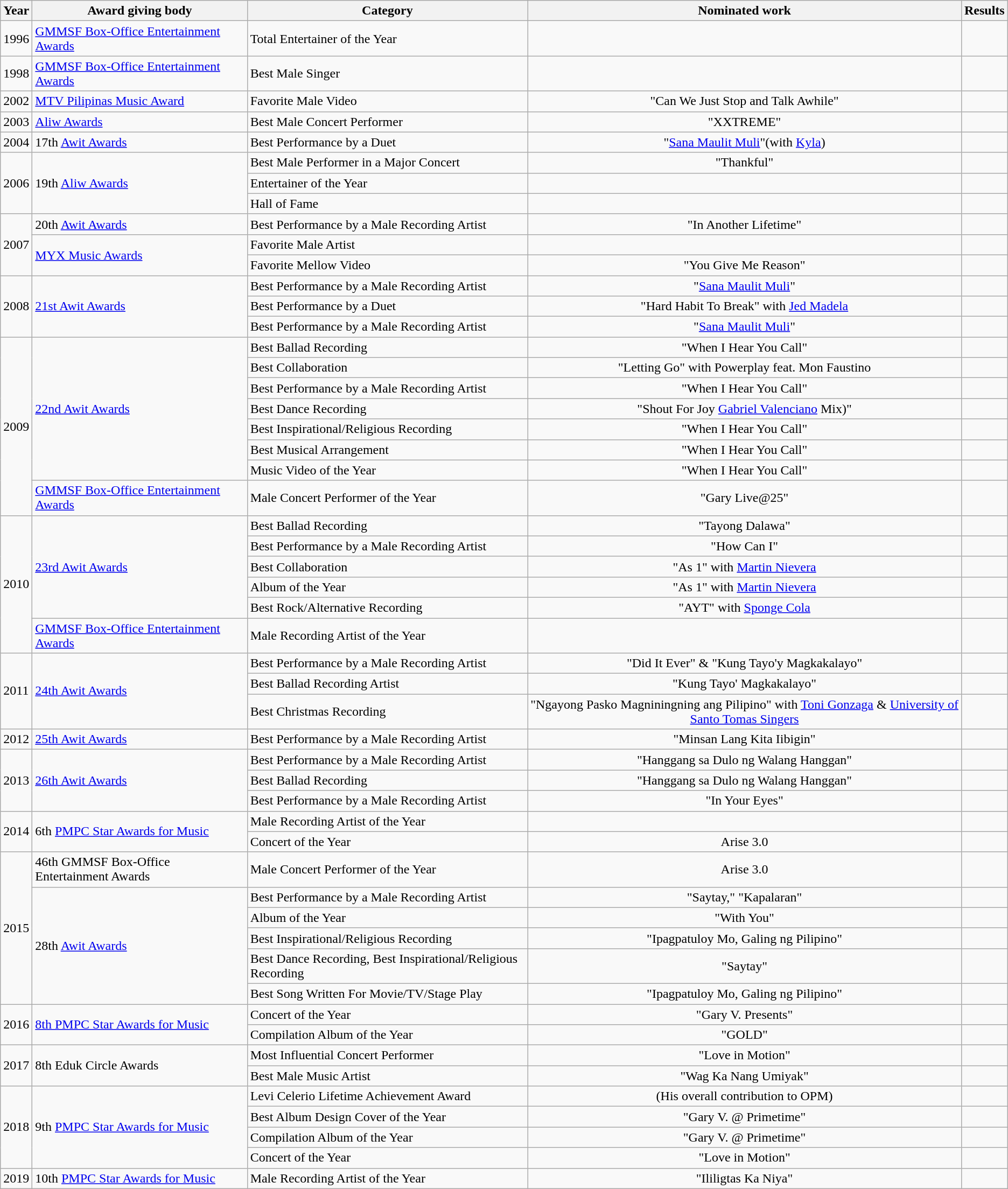<table class="wikitable">
<tr>
<th>Year</th>
<th>Award giving body</th>
<th>Category</th>
<th>Nominated work</th>
<th>Results</th>
</tr>
<tr>
<td>1996</td>
<td><a href='#'>GMMSF Box-Office Entertainment Awards</a></td>
<td>Total Entertainer of the Year</td>
<td></td>
<td></td>
</tr>
<tr>
<td>1998</td>
<td><a href='#'>GMMSF Box-Office Entertainment Awards</a></td>
<td>Best Male Singer</td>
<td></td>
<td></td>
</tr>
<tr>
<td>2002</td>
<td><a href='#'>MTV Pilipinas Music Award</a></td>
<td>Favorite Male Video</td>
<td align=center>"Can We Just Stop and Talk Awhile"</td>
<td></td>
</tr>
<tr>
<td>2003</td>
<td><a href='#'>Aliw Awards</a></td>
<td>Best Male Concert Performer</td>
<td align=center>"XXTREME"</td>
<td></td>
</tr>
<tr>
<td>2004</td>
<td>17th <a href='#'>Awit Awards</a></td>
<td>Best Performance by a Duet</td>
<td align=center>"<a href='#'>Sana Maulit Muli</a>"(with <a href='#'>Kyla</a>)</td>
<td></td>
</tr>
<tr>
<td rowspan=3>2006</td>
<td rowspan=3>19th <a href='#'>Aliw Awards</a></td>
<td>Best Male Performer in a Major Concert</td>
<td align=center>"Thankful"</td>
<td></td>
</tr>
<tr>
<td>Entertainer of the Year</td>
<td></td>
<td></td>
</tr>
<tr>
<td>Hall of Fame</td>
<td></td>
<td></td>
</tr>
<tr>
<td rowspan=3>2007</td>
<td>20th <a href='#'>Awit Awards</a></td>
<td>Best Performance by a Male Recording Artist</td>
<td align=center>"In Another Lifetime"</td>
<td></td>
</tr>
<tr>
<td rowspan=2><a href='#'>MYX Music Awards</a></td>
<td>Favorite Male Artist</td>
<td></td>
<td></td>
</tr>
<tr>
<td>Favorite Mellow Video</td>
<td align=center>"You Give Me Reason"</td>
<td></td>
</tr>
<tr>
<td rowspan=3>2008</td>
<td rowspan=3><a href='#'>21st Awit Awards</a></td>
<td>Best Performance by a Male Recording Artist </td>
<td align=center>"<a href='#'>Sana Maulit Muli</a>"</td>
<td></td>
</tr>
<tr>
<td>Best Performance by a Duet</td>
<td align=center>"Hard Habit To Break" with <a href='#'>Jed Madela</a></td>
<td></td>
</tr>
<tr>
<td>Best Performance by a Male Recording Artist </td>
<td align=center>"<a href='#'>Sana Maulit Muli</a>"</td>
<td></td>
</tr>
<tr>
<td rowspan=8>2009</td>
<td rowspan=7><a href='#'>22nd Awit Awards</a></td>
<td>Best Ballad Recording</td>
<td align=center>"When I Hear You Call"</td>
<td></td>
</tr>
<tr>
<td>Best Collaboration</td>
<td align=center>"Letting Go" with Powerplay feat. Mon Faustino</td>
<td></td>
</tr>
<tr>
<td>Best Performance by a Male Recording Artist</td>
<td align=center>"When I Hear You Call"</td>
<td></td>
</tr>
<tr>
<td>Best Dance Recording</td>
<td align=center>"Shout For Joy <a href='#'>Gabriel Valenciano</a> Mix)"</td>
<td></td>
</tr>
<tr>
<td>Best Inspirational/Religious Recording</td>
<td align=center>"When I Hear You Call"</td>
<td></td>
</tr>
<tr>
<td>Best Musical Arrangement</td>
<td align=center>"When I Hear You Call"</td>
<td></td>
</tr>
<tr>
<td>Music Video of the Year</td>
<td align=center>"When I Hear You Call"</td>
<td></td>
</tr>
<tr>
<td><a href='#'>GMMSF Box-Office Entertainment Awards</a></td>
<td>Male Concert Performer of the Year</td>
<td align=center>"Gary Live@25"</td>
<td></td>
</tr>
<tr>
<td rowspan=6>2010</td>
<td rowspan=5><a href='#'>23rd Awit Awards</a></td>
<td>Best Ballad Recording</td>
<td align=center>"Tayong Dalawa"</td>
<td></td>
</tr>
<tr>
<td>Best Performance by a Male Recording Artist</td>
<td align=center>"How Can I"</td>
<td></td>
</tr>
<tr>
<td>Best Collaboration</td>
<td align=center>"As 1" with <a href='#'>Martin Nievera</a></td>
<td></td>
</tr>
<tr>
<td>Album of the Year</td>
<td align=center>"As 1" with <a href='#'>Martin Nievera</a></td>
<td></td>
</tr>
<tr>
<td>Best Rock/Alternative Recording</td>
<td align=center>"AYT" with <a href='#'>Sponge Cola</a></td>
<td></td>
</tr>
<tr>
<td><a href='#'>GMMSF Box-Office Entertainment Awards</a></td>
<td>Male Recording Artist of the Year</td>
<td></td>
<td></td>
</tr>
<tr>
<td rowspan=3>2011</td>
<td rowspan="3"><a href='#'>24th Awit Awards</a></td>
<td>Best Performance by a Male Recording Artist</td>
<td align=center>"Did It Ever" & "Kung Tayo'y Magkakalayo"</td>
<td></td>
</tr>
<tr>
<td>Best Ballad Recording Artist</td>
<td align=center>"Kung Tayo' Magkakalayo"</td>
<td></td>
</tr>
<tr>
<td>Best Christmas Recording</td>
<td align=center>"Ngayong Pasko Magniningning ang Pilipino" with <a href='#'>Toni Gonzaga</a> & <a href='#'>University of Santo Tomas Singers</a></td>
<td></td>
</tr>
<tr>
<td>2012</td>
<td><a href='#'>25th Awit Awards</a></td>
<td>Best Performance by a Male Recording Artist</td>
<td align=center>"Minsan Lang Kita Iibigin"</td>
<td></td>
</tr>
<tr>
<td rowspan=3>2013</td>
<td rowspan="3"><a href='#'>26th Awit Awards</a></td>
<td>Best Performance by a Male Recording Artist</td>
<td align=center>"Hanggang sa Dulo ng Walang Hanggan"</td>
<td></td>
</tr>
<tr>
<td>Best Ballad Recording</td>
<td align=center>"Hanggang sa Dulo ng Walang Hanggan"</td>
<td></td>
</tr>
<tr>
<td>Best Performance by a Male Recording Artist</td>
<td align=center>"In Your Eyes"</td>
<td></td>
</tr>
<tr>
<td rowspan=2>2014</td>
<td rowspan=2>6th <a href='#'>PMPC Star Awards for Music</a></td>
<td>Male Recording Artist of the Year</td>
<td></td>
<td></td>
</tr>
<tr>
<td>Concert of the Year</td>
<td align=center>Arise 3.0</td>
<td></td>
</tr>
<tr>
<td rowspan=6>2015</td>
<td>46th GMMSF Box-Office Entertainment Awards</td>
<td>Male Concert Performer of the Year</td>
<td align=center>Arise 3.0</td>
<td></td>
</tr>
<tr>
<td rowspan=5>28th <a href='#'>Awit Awards</a></td>
<td>Best Performance by a Male Recording Artist</td>
<td align=center>"Saytay," "Kapalaran"</td>
<td></td>
</tr>
<tr>
<td>Album of the Year</td>
<td align=center>"With You"</td>
<td></td>
</tr>
<tr>
<td>Best Inspirational/Religious Recording</td>
<td align=center>"Ipagpatuloy Mo, Galing ng Pilipino"</td>
<td></td>
</tr>
<tr>
<td>Best Dance Recording, Best Inspirational/Religious Recording</td>
<td align=center>"Saytay"</td>
<td></td>
</tr>
<tr>
<td>Best Song Written For Movie/TV/Stage Play</td>
<td align=center>"Ipagpatuloy Mo, Galing ng Pilipino"</td>
<td></td>
</tr>
<tr>
<td rowspan=2>2016</td>
<td rowspan=2><a href='#'>8th PMPC Star Awards for Music</a></td>
<td>Concert of the Year</td>
<td align=center>"Gary V. Presents"</td>
<td></td>
</tr>
<tr>
<td>Compilation Album of the Year</td>
<td align=center>"GOLD"</td>
<td></td>
</tr>
<tr>
<td rowspan=2>2017</td>
<td rowspan=2>8th Eduk Circle Awards</td>
<td>Most Influential Concert Performer</td>
<td align=center>"Love in Motion"</td>
<td></td>
</tr>
<tr>
<td>Best Male Music Artist</td>
<td align=center>"Wag Ka Nang Umiyak"</td>
<td></td>
</tr>
<tr>
<td rowspan=4>2018</td>
<td rowspan=4>9th <a href='#'>PMPC Star Awards for Music</a></td>
<td>Levi Celerio Lifetime Achievement Award</td>
<td align=center>(His overall contribution to OPM)</td>
<td></td>
</tr>
<tr>
<td>Best Album Design Cover of the Year</td>
<td align=center>"Gary V. @ Primetime"</td>
<td></td>
</tr>
<tr>
<td>Compilation Album of the Year</td>
<td align=center>"Gary V. @ Primetime"</td>
<td></td>
</tr>
<tr>
<td>Concert of the Year</td>
<td align=center>"Love in Motion"</td>
<td></td>
</tr>
<tr>
<td>2019</td>
<td 2019>10th <a href='#'>PMPC Star Awards for Music</a></td>
<td>Male Recording Artist of the Year</td>
<td align=center>"Ililigtas Ka Niya"</td>
<td></td>
</tr>
</table>
